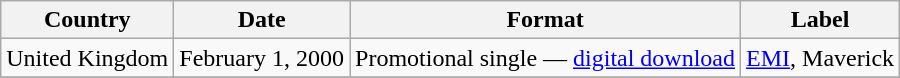<table class="wikitable plainrowheaders">
<tr>
<th scope="col">Country</th>
<th scope="col">Date</th>
<th scope="col">Format</th>
<th scope="col">Label</th>
</tr>
<tr>
<td>United Kingdom</td>
<td>February 1, 2000</td>
<td>Promotional single — <a href='#'>digital download</a></td>
<td><a href='#'>EMI</a>, Maverick</td>
</tr>
<tr>
</tr>
</table>
